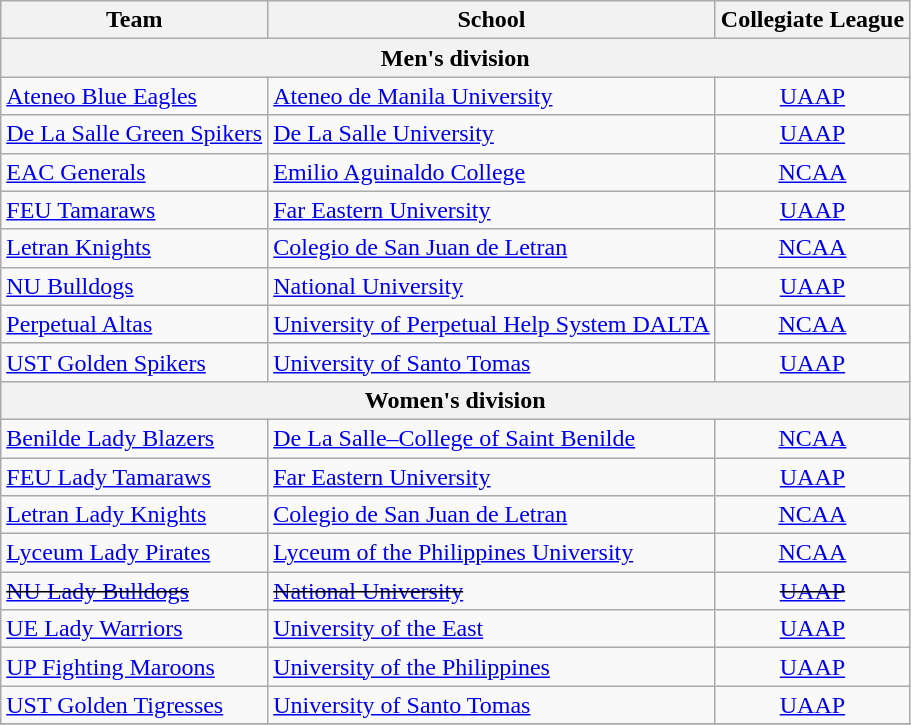<table class="wikitable sortable">
<tr>
<th>Team</th>
<th>School</th>
<th>Collegiate League</th>
</tr>
<tr>
<th colspan=3>Men's division</th>
</tr>
<tr>
<td><a href='#'>Ateneo Blue Eagles</a></td>
<td><a href='#'>Ateneo de Manila University</a></td>
<td align=center><a href='#'>UAAP</a></td>
</tr>
<tr>
<td><a href='#'>De La Salle Green Spikers</a></td>
<td><a href='#'>De La Salle University</a></td>
<td align=center><a href='#'>UAAP</a></td>
</tr>
<tr>
<td><a href='#'>EAC Generals</a></td>
<td><a href='#'>Emilio Aguinaldo College</a></td>
<td align=center><a href='#'>NCAA</a></td>
</tr>
<tr>
<td><a href='#'>FEU Tamaraws</a></td>
<td><a href='#'>Far Eastern University</a></td>
<td align=center><a href='#'>UAAP</a></td>
</tr>
<tr>
<td><a href='#'>Letran Knights</a></td>
<td><a href='#'>Colegio de San Juan de Letran</a></td>
<td align=center><a href='#'>NCAA</a></td>
</tr>
<tr>
<td><a href='#'>NU Bulldogs</a></td>
<td><a href='#'>National University</a></td>
<td align=center><a href='#'>UAAP</a></td>
</tr>
<tr>
<td><a href='#'>Perpetual Altas</a></td>
<td><a href='#'>University of Perpetual Help System DALTA</a></td>
<td align=center><a href='#'>NCAA</a></td>
</tr>
<tr>
<td><a href='#'>UST Golden Spikers</a></td>
<td><a href='#'>University of Santo Tomas</a></td>
<td align=center><a href='#'>UAAP</a></td>
</tr>
<tr>
<th colspan=3>Women's division</th>
</tr>
<tr>
<td><a href='#'>Benilde Lady Blazers</a></td>
<td><a href='#'>De La Salle–College of Saint Benilde</a></td>
<td align=center><a href='#'>NCAA</a></td>
</tr>
<tr>
<td><a href='#'>FEU Lady Tamaraws</a></td>
<td><a href='#'>Far Eastern University</a></td>
<td align=center><a href='#'>UAAP</a></td>
</tr>
<tr>
<td><a href='#'>Letran Lady Knights</a></td>
<td><a href='#'>Colegio de San Juan de Letran</a></td>
<td align=center><a href='#'>NCAA</a></td>
</tr>
<tr>
<td><a href='#'>Lyceum Lady Pirates</a></td>
<td><a href='#'>Lyceum of the Philippines University</a></td>
<td align=center><a href='#'>NCAA</a></td>
</tr>
<tr>
<td><s><a href='#'>NU Lady Bulldogs</a></s> </td>
<td><s><a href='#'>National University</a></s></td>
<td align=center><s><a href='#'>UAAP</a></s></td>
</tr>
<tr>
<td><a href='#'>UE Lady Warriors</a></td>
<td><a href='#'>University of the East</a></td>
<td align=center><a href='#'>UAAP</a></td>
</tr>
<tr>
<td><a href='#'>UP Fighting Maroons</a></td>
<td><a href='#'>University of the Philippines</a></td>
<td align=center><a href='#'>UAAP</a></td>
</tr>
<tr>
<td><a href='#'>UST Golden Tigresses</a></td>
<td><a href='#'>University of Santo Tomas</a></td>
<td align=center><a href='#'>UAAP</a></td>
</tr>
<tr>
</tr>
</table>
